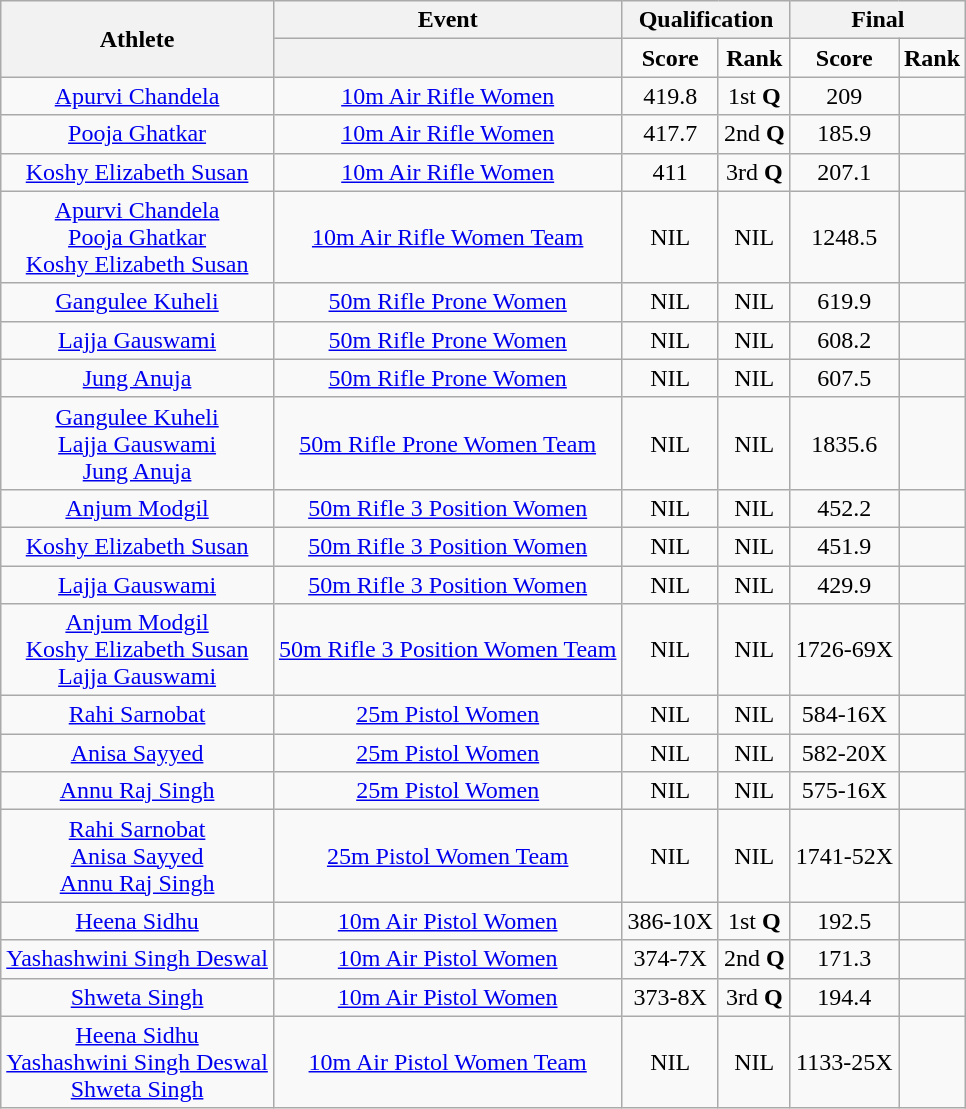<table class="wikitable" style="text-align:center;">
<tr>
<th rowspan="2">Athlete</th>
<th>Event</th>
<th colspan="2">Qualification</th>
<th colspan="2">Final</th>
</tr>
<tr>
<th></th>
<td><strong>Score</strong></td>
<td><strong>Rank</strong></td>
<td><strong>Score</strong></td>
<td><strong>Rank</strong></td>
</tr>
<tr>
<td><a href='#'>Apurvi Chandela</a></td>
<td><a href='#'>10m Air Rifle Women</a></td>
<td>419.8</td>
<td>1st <strong>Q</strong></td>
<td>209</td>
<td></td>
</tr>
<tr>
<td><a href='#'>Pooja Ghatkar</a></td>
<td><a href='#'>10m Air Rifle Women</a></td>
<td>417.7</td>
<td>2nd <strong>Q</strong></td>
<td>185.9</td>
<td></td>
</tr>
<tr>
<td><a href='#'>Koshy Elizabeth Susan</a></td>
<td><a href='#'>10m Air Rifle Women</a></td>
<td>411</td>
<td>3rd <strong>Q</strong></td>
<td>207.1</td>
<td></td>
</tr>
<tr>
<td><a href='#'>Apurvi Chandela</a><br><a href='#'>Pooja Ghatkar</a><br><a href='#'>Koshy Elizabeth Susan</a></td>
<td><a href='#'>10m Air Rifle Women Team</a></td>
<td>NIL</td>
<td>NIL</td>
<td>1248.5</td>
<td></td>
</tr>
<tr>
<td><a href='#'>Gangulee Kuheli</a></td>
<td><a href='#'>50m Rifle Prone Women</a></td>
<td>NIL</td>
<td>NIL</td>
<td>619.9</td>
<td></td>
</tr>
<tr>
<td><a href='#'>Lajja Gauswami</a></td>
<td><a href='#'>50m Rifle Prone Women</a></td>
<td>NIL</td>
<td>NIL</td>
<td>608.2</td>
<td></td>
</tr>
<tr>
<td><a href='#'>Jung Anuja</a></td>
<td><a href='#'>50m Rifle Prone Women</a></td>
<td>NIL</td>
<td>NIL</td>
<td>607.5</td>
<td></td>
</tr>
<tr>
<td><a href='#'>Gangulee Kuheli</a><br><a href='#'>Lajja Gauswami</a><br><a href='#'>Jung Anuja</a></td>
<td><a href='#'>50m Rifle Prone Women Team</a></td>
<td>NIL</td>
<td>NIL</td>
<td>1835.6</td>
<td></td>
</tr>
<tr>
<td><a href='#'>Anjum Modgil</a></td>
<td><a href='#'>50m Rifle 3 Position Women</a></td>
<td>NIL</td>
<td>NIL</td>
<td>452.2</td>
<td></td>
</tr>
<tr>
<td><a href='#'>Koshy Elizabeth Susan</a></td>
<td><a href='#'>50m Rifle 3 Position Women</a></td>
<td>NIL</td>
<td>NIL</td>
<td>451.9</td>
<td></td>
</tr>
<tr>
<td><a href='#'>Lajja Gauswami</a></td>
<td><a href='#'>50m Rifle 3 Position Women</a></td>
<td>NIL</td>
<td>NIL</td>
<td>429.9</td>
<td></td>
</tr>
<tr>
<td><a href='#'>Anjum Modgil</a><br><a href='#'>Koshy Elizabeth Susan</a><br><a href='#'>Lajja Gauswami</a></td>
<td><a href='#'>50m Rifle 3 Position Women Team</a></td>
<td>NIL</td>
<td>NIL</td>
<td>1726-69X</td>
<td></td>
</tr>
<tr>
<td><a href='#'>Rahi Sarnobat</a></td>
<td><a href='#'>25m Pistol Women</a></td>
<td>NIL</td>
<td>NIL</td>
<td>584-16X</td>
<td></td>
</tr>
<tr>
<td><a href='#'>Anisa Sayyed</a></td>
<td><a href='#'>25m Pistol Women</a></td>
<td>NIL</td>
<td>NIL</td>
<td>582-20X</td>
<td></td>
</tr>
<tr>
<td><a href='#'>Annu Raj Singh</a></td>
<td><a href='#'>25m Pistol Women</a></td>
<td>NIL</td>
<td>NIL</td>
<td>575-16X</td>
<td></td>
</tr>
<tr>
<td><a href='#'>Rahi Sarnobat</a><br><a href='#'>Anisa Sayyed</a><br><a href='#'>Annu Raj Singh</a></td>
<td><a href='#'>25m Pistol Women Team</a></td>
<td>NIL</td>
<td>NIL</td>
<td>1741-52X</td>
<td></td>
</tr>
<tr>
<td><a href='#'>Heena Sidhu</a></td>
<td><a href='#'>10m Air Pistol Women</a></td>
<td>386-10X</td>
<td>1st <strong>Q</strong></td>
<td>192.5</td>
<td></td>
</tr>
<tr>
<td><a href='#'>Yashashwini Singh Deswal</a></td>
<td><a href='#'>10m Air Pistol Women</a></td>
<td>374-7X</td>
<td>2nd <strong>Q</strong></td>
<td>171.3</td>
<td></td>
</tr>
<tr>
<td><a href='#'>Shweta Singh</a></td>
<td><a href='#'>10m Air Pistol Women</a></td>
<td>373-8X</td>
<td>3rd <strong>Q</strong></td>
<td>194.4</td>
<td></td>
</tr>
<tr>
<td><a href='#'>Heena Sidhu</a><br><a href='#'>Yashashwini Singh Deswal</a><br><a href='#'>Shweta Singh</a></td>
<td><a href='#'>10m Air Pistol Women Team</a></td>
<td>NIL</td>
<td>NIL</td>
<td>1133-25X</td>
<td></td>
</tr>
</table>
